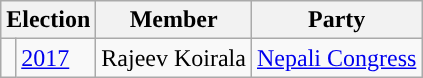<table class="wikitable">
<tr>
<th colspan="2">Election</th>
<th>Member</th>
<th>Party</th>
</tr>
<tr>
<td style="background-color:"></td>
<td><a href='#'>2017</a></td>
<td>Rajeev Koirala</td>
<td><a href='#'>Nepali Congress</a></td>
</tr>
</table>
